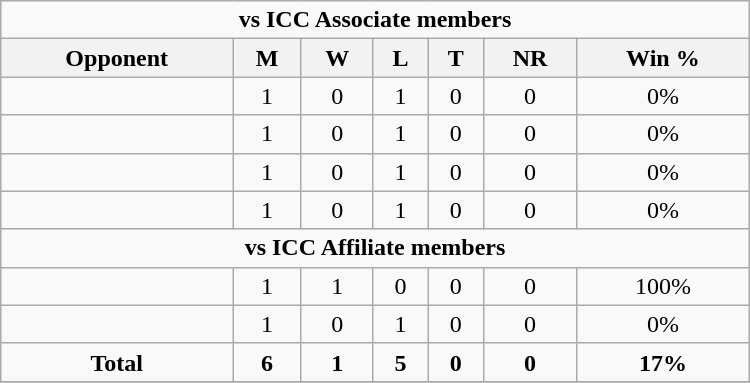<table class="wikitable" style="text-align: center; width: 500px;">
<tr>
<td colspan=7 align="center"><strong>vs ICC Associate members</strong></td>
</tr>
<tr>
<th>Opponent</th>
<th>M</th>
<th>W</th>
<th>L</th>
<th>T</th>
<th>NR</th>
<th>Win %</th>
</tr>
<tr>
<td align="left"></td>
<td>1</td>
<td>0</td>
<td>1</td>
<td>0</td>
<td>0</td>
<td>0%</td>
</tr>
<tr>
<td align="left"></td>
<td>1</td>
<td>0</td>
<td>1</td>
<td>0</td>
<td>0</td>
<td>0%</td>
</tr>
<tr>
<td align="left"></td>
<td>1</td>
<td>0</td>
<td>1</td>
<td>0</td>
<td>0</td>
<td>0%</td>
</tr>
<tr>
<td align="left"></td>
<td>1</td>
<td>0</td>
<td>1</td>
<td>0</td>
<td>0</td>
<td>0%</td>
</tr>
<tr>
<td colspan=7 align="center"><strong>vs ICC Affiliate members</strong></td>
</tr>
<tr>
<td align="left"></td>
<td>1</td>
<td>1</td>
<td>0</td>
<td>0</td>
<td>0</td>
<td>100%</td>
</tr>
<tr>
<td align="left"></td>
<td>1</td>
<td>0</td>
<td>1</td>
<td>0</td>
<td>0</td>
<td>0%</td>
</tr>
<tr>
<td><strong>Total</strong></td>
<td><strong>6</strong></td>
<td><strong>1</strong></td>
<td><strong>5</strong></td>
<td><strong>0</strong></td>
<td><strong>0</strong></td>
<td><strong>17%</strong></td>
</tr>
<tr>
</tr>
</table>
